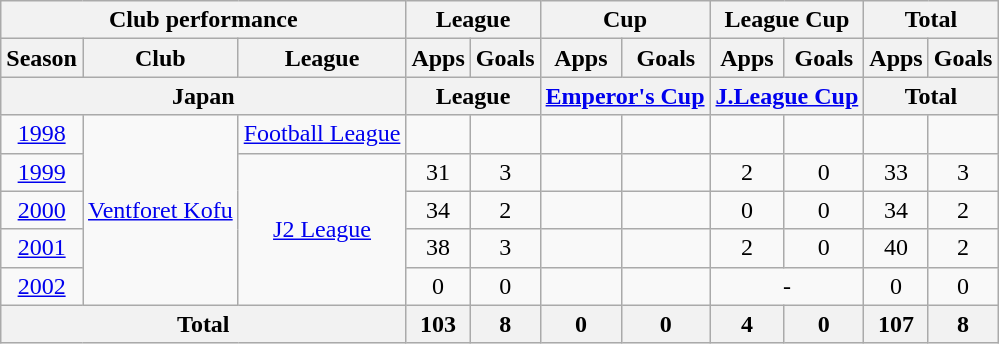<table class="wikitable" style="text-align:center;">
<tr>
<th colspan=3>Club performance</th>
<th colspan=2>League</th>
<th colspan=2>Cup</th>
<th colspan=2>League Cup</th>
<th colspan=2>Total</th>
</tr>
<tr>
<th>Season</th>
<th>Club</th>
<th>League</th>
<th>Apps</th>
<th>Goals</th>
<th>Apps</th>
<th>Goals</th>
<th>Apps</th>
<th>Goals</th>
<th>Apps</th>
<th>Goals</th>
</tr>
<tr>
<th colspan=3>Japan</th>
<th colspan=2>League</th>
<th colspan=2><a href='#'>Emperor's Cup</a></th>
<th colspan=2><a href='#'>J.League Cup</a></th>
<th colspan=2>Total</th>
</tr>
<tr>
<td><a href='#'>1998</a></td>
<td rowspan="5"><a href='#'>Ventforet Kofu</a></td>
<td><a href='#'>Football League</a></td>
<td></td>
<td></td>
<td></td>
<td></td>
<td></td>
<td></td>
<td></td>
<td></td>
</tr>
<tr>
<td><a href='#'>1999</a></td>
<td rowspan="4"><a href='#'>J2 League</a></td>
<td>31</td>
<td>3</td>
<td></td>
<td></td>
<td>2</td>
<td>0</td>
<td>33</td>
<td>3</td>
</tr>
<tr>
<td><a href='#'>2000</a></td>
<td>34</td>
<td>2</td>
<td></td>
<td></td>
<td>0</td>
<td>0</td>
<td>34</td>
<td>2</td>
</tr>
<tr>
<td><a href='#'>2001</a></td>
<td>38</td>
<td>3</td>
<td></td>
<td></td>
<td>2</td>
<td>0</td>
<td>40</td>
<td>2</td>
</tr>
<tr>
<td><a href='#'>2002</a></td>
<td>0</td>
<td>0</td>
<td></td>
<td></td>
<td colspan="2">-</td>
<td>0</td>
<td>0</td>
</tr>
<tr>
<th colspan=3>Total</th>
<th>103</th>
<th>8</th>
<th>0</th>
<th>0</th>
<th>4</th>
<th>0</th>
<th>107</th>
<th>8</th>
</tr>
</table>
